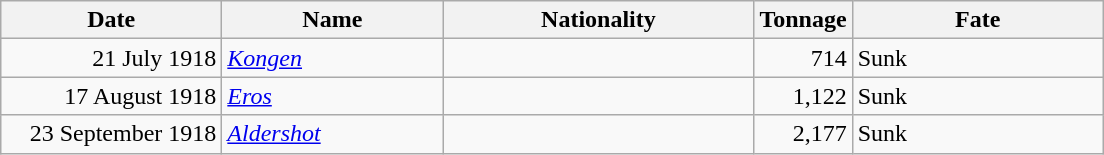<table class="wikitable sortable">
<tr>
<th width="140px">Date</th>
<th width="140px">Name</th>
<th width="200px">Nationality</th>
<th width="25px">Tonnage</th>
<th width="160px">Fate</th>
</tr>
<tr>
<td align="right">21 July 1918</td>
<td align="left"><a href='#'><em>Kongen</em></a></td>
<td align="left"></td>
<td align="right">714</td>
<td align="left">Sunk</td>
</tr>
<tr>
<td align="right">17 August 1918</td>
<td align="left"><a href='#'><em>Eros</em></a></td>
<td align="left"></td>
<td align="right">1,122</td>
<td align="left">Sunk</td>
</tr>
<tr>
<td align="right">23 September 1918</td>
<td align="left"><a href='#'><em>Aldershot</em></a></td>
<td align="left"></td>
<td align="right">2,177</td>
<td align="left">Sunk</td>
</tr>
</table>
